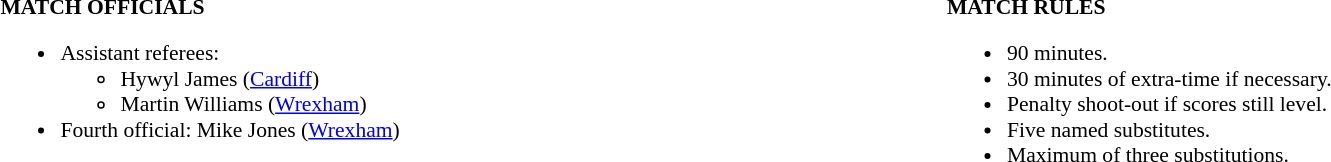<table width=100% style="font-size: 90%">
<tr>
<td width=50% valign=top><br><strong>MATCH OFFICIALS</strong><ul><li>Assistant referees:<ul><li>Hywyl James (<a href='#'>Cardiff</a>)</li><li>Martin Williams (<a href='#'>Wrexham</a>)</li></ul></li><li>Fourth official: Mike Jones (<a href='#'>Wrexham</a>)</li></ul></td>
<td width=50% valign=top><br><strong>MATCH RULES</strong><ul><li>90 minutes.</li><li>30 minutes of extra-time if necessary.</li><li>Penalty shoot-out if scores still level.</li><li>Five named substitutes.</li><li>Maximum of three substitutions.</li></ul></td>
</tr>
</table>
